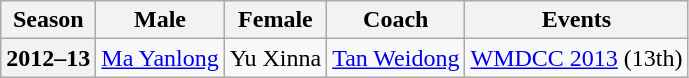<table class="wikitable">
<tr>
<th scope="col">Season</th>
<th scope="col">Male</th>
<th scope="col">Female</th>
<th scope="col">Coach</th>
<th scope="col">Events</th>
</tr>
<tr>
<th scope="row">2012–13</th>
<td><a href='#'>Ma Yanlong</a></td>
<td>Yu Xinna</td>
<td><a href='#'>Tan Weidong</a></td>
<td><a href='#'>WMDCC 2013</a> (13th)</td>
</tr>
</table>
